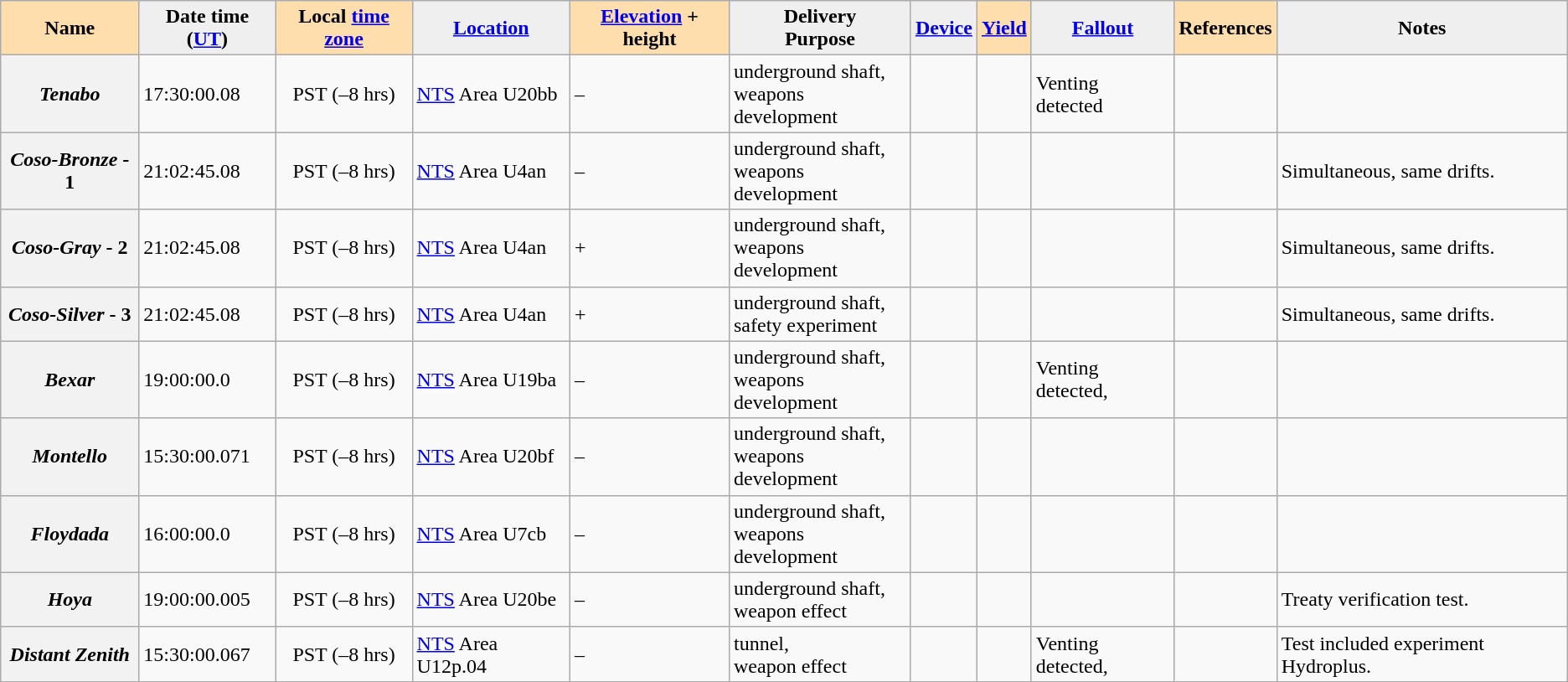<table class="wikitable sortable">
<tr>
<th style="background:#ffdead;">Name </th>
<th style="background:#efefef;">Date time (<a href='#'>UT</a>)</th>
<th style="background:#ffdead;">Local <a href='#'>time zone</a></th>
<th style="background:#efefef;"><a href='#'>Location</a></th>
<th style="background:#ffdead;"><a href='#'>Elevation</a> + height </th>
<th style="background:#efefef;">Delivery <br>Purpose </th>
<th style="background:#efefef;"><a href='#'>Device</a></th>
<th style="background:#ffdead;"><a href='#'>Yield</a></th>
<th style="background:#efefef;" class="unsortable"><a href='#'>Fallout</a></th>
<th style="background:#ffdead;" class="unsortable">References</th>
<th style="background:#efefef;" class="unsortable">Notes</th>
</tr>
<tr>
<th><em>Tenabo</em></th>
<td> 17:30:00.08</td>
<td style="text-align:center;">PST (–8 hrs)<br></td>
<td><a href='#'>NTS</a> Area U20bb </td>
<td>–</td>
<td>underground shaft,<br>weapons development</td>
<td></td>
<td style="text-align:center;"></td>
<td>Venting detected</td>
<td></td>
<td></td>
</tr>
<tr>
<th><em>Coso-Bronze</em> - 1</th>
<td> 21:02:45.08</td>
<td style="text-align:center;">PST (–8 hrs)<br></td>
<td><a href='#'>NTS</a> Area U4an </td>
<td>–</td>
<td>underground shaft,<br>weapons development</td>
<td></td>
<td style="text-align:center;"></td>
<td></td>
<td></td>
<td>Simultaneous, same drifts.</td>
</tr>
<tr>
<th><em>Coso-Gray</em> - 2</th>
<td> 21:02:45.08</td>
<td style="text-align:center;">PST (–8 hrs)<br></td>
<td><a href='#'>NTS</a> Area U4an </td>
<td> +</td>
<td>underground shaft,<br>weapons development</td>
<td></td>
<td style="text-align:center;"></td>
<td></td>
<td></td>
<td>Simultaneous, same drifts.</td>
</tr>
<tr>
<th><em>Coso-Silver</em> - 3</th>
<td> 21:02:45.08</td>
<td style="text-align:center;">PST (–8 hrs)<br></td>
<td><a href='#'>NTS</a> Area U4an </td>
<td> +</td>
<td>underground shaft,<br>safety experiment</td>
<td></td>
<td style="text-align:center;"></td>
<td></td>
<td></td>
<td>Simultaneous, same drifts.</td>
</tr>
<tr>
<th><em>Bexar</em></th>
<td> 19:00:00.0</td>
<td style="text-align:center;">PST (–8 hrs)<br></td>
<td><a href='#'>NTS</a> Area U19ba </td>
<td>–</td>
<td>underground shaft,<br>weapons development</td>
<td></td>
<td style="text-align:center;"></td>
<td>Venting detected, </td>
<td></td>
<td></td>
</tr>
<tr>
<th><em>Montello</em></th>
<td> 15:30:00.071</td>
<td style="text-align:center;">PST (–8 hrs)<br></td>
<td><a href='#'>NTS</a> Area U20bf </td>
<td>–</td>
<td>underground shaft,<br>weapons development</td>
<td></td>
<td style="text-align:center;"></td>
<td></td>
<td></td>
<td></td>
</tr>
<tr>
<th><em>Floydada</em></th>
<td> 16:00:00.0</td>
<td style="text-align:center;">PST (–8 hrs)<br></td>
<td><a href='#'>NTS</a> Area U7cb </td>
<td>–</td>
<td>underground shaft,<br>weapons development</td>
<td></td>
<td style="text-align:center;"></td>
<td></td>
<td></td>
<td></td>
</tr>
<tr>
<th><em>Hoya</em></th>
<td> 19:00:00.005</td>
<td style="text-align:center;">PST (–8 hrs)<br></td>
<td><a href='#'>NTS</a> Area U20be </td>
<td>–</td>
<td>underground shaft,<br>weapon effect</td>
<td></td>
<td style="text-align:center;"></td>
<td></td>
<td></td>
<td>Treaty verification test.</td>
</tr>
<tr>
<th><em>Distant Zenith</em></th>
<td> 15:30:00.067</td>
<td style="text-align:center;">PST (–8 hrs)<br></td>
<td><a href='#'>NTS</a> Area U12p.04 </td>
<td>–</td>
<td>tunnel,<br>weapon effect</td>
<td></td>
<td style="text-align:center;"></td>
<td>Venting detected, </td>
<td></td>
<td>Test included experiment Hydroplus.</td>
</tr>
</table>
